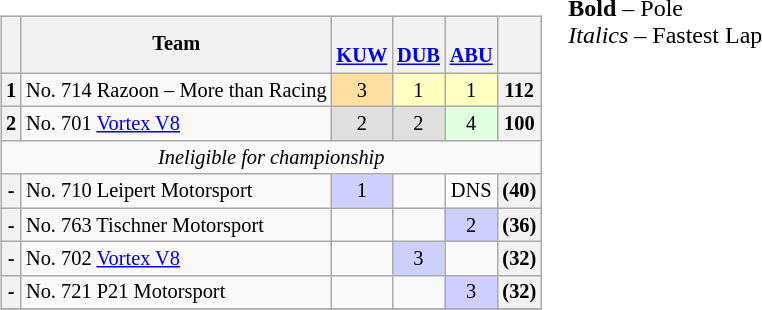<table>
<tr>
<td valign="top"><br><table align=left| class="wikitable" style="font-size: 85%; text-align: center;">
<tr valign="top">
<th valign=middle></th>
<th valign=middle>Team</th>
<th><br><a href='#'>KUW</a></th>
<th><br><a href='#'>DUB</a></th>
<th><br><a href='#'>ABU</a></th>
<th valign=middle>  </th>
</tr>
<tr>
<th>1</th>
<td align=left> No. 714 Razoon – More than Racing</td>
<td style="background:#ffdf9f;">3</td>
<td style="background:#ffffbf;">1</td>
<td style="background:#ffffbf;">1</td>
<th>112</th>
</tr>
<tr>
<th>2</th>
<td align=left> No. 701 <a href='#'>Vortex V8</a></td>
<td style="background:#dfdfdf;">2</td>
<td style="background:#dfdfdf;">2</td>
<td style="background:#dfffdf;">4</td>
<th>100</th>
</tr>
<tr>
<td colspan=7><em>Ineligible for championship</em></td>
</tr>
<tr>
<th>-</th>
<td align=left> No. 710 Leipert Motorsport</td>
<td style="background:#cfcfff;">1</td>
<td></td>
<td style="background:#ffffff;">DNS</td>
<th>(40)</th>
</tr>
<tr>
<th>-</th>
<td align=left> No. 763 Tischner Motorsport</td>
<td></td>
<td></td>
<td style="background:#cfcfff;">2</td>
<th>(36)</th>
</tr>
<tr>
<th>-</th>
<td align=left> No. 702 <a href='#'>Vortex V8</a></td>
<td></td>
<td style="background:#cfcfff;">3</td>
<td></td>
<th>(32)</th>
</tr>
<tr>
<th>-</th>
<td align=left> No. 721 P21 Motorsport</td>
<td></td>
<td></td>
<td style="background:#cfcfff;">3</td>
<th>(32)</th>
</tr>
<tr>
</tr>
</table>
</td>
<td valign="top"><br>
<span><strong>Bold</strong> – Pole<br>
<em>Italics</em> – Fastest Lap</span></td>
</tr>
</table>
